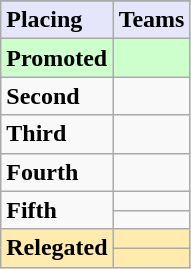<table class=wikitable>
<tr>
</tr>
<tr style="background: #E6E6FA;">
<td><strong>Placing</strong></td>
<td colspan="2" style="text-align:center"><strong>Teams</strong></td>
</tr>
<tr>
<td style="background: #ccffcc;"><strong>Promoted</strong></td>
<td style="background: #ccffcc;"><strong></strong></td>
</tr>
<tr>
<td><strong>Second</strong></td>
<td></td>
</tr>
<tr>
<td><strong>Third</strong></td>
<td></td>
</tr>
<tr>
<td><strong>Fourth</strong></td>
<td></td>
</tr>
<tr>
<td rowspan="2"><strong>Fifth</strong></td>
<td></td>
</tr>
<tr>
<td></td>
</tr>
<tr style="background: #ffebad;">
<td rowspan="2"><strong>Relegated</strong></td>
<td></td>
</tr>
<tr style="background: #ffebad;">
<td></td>
</tr>
</table>
